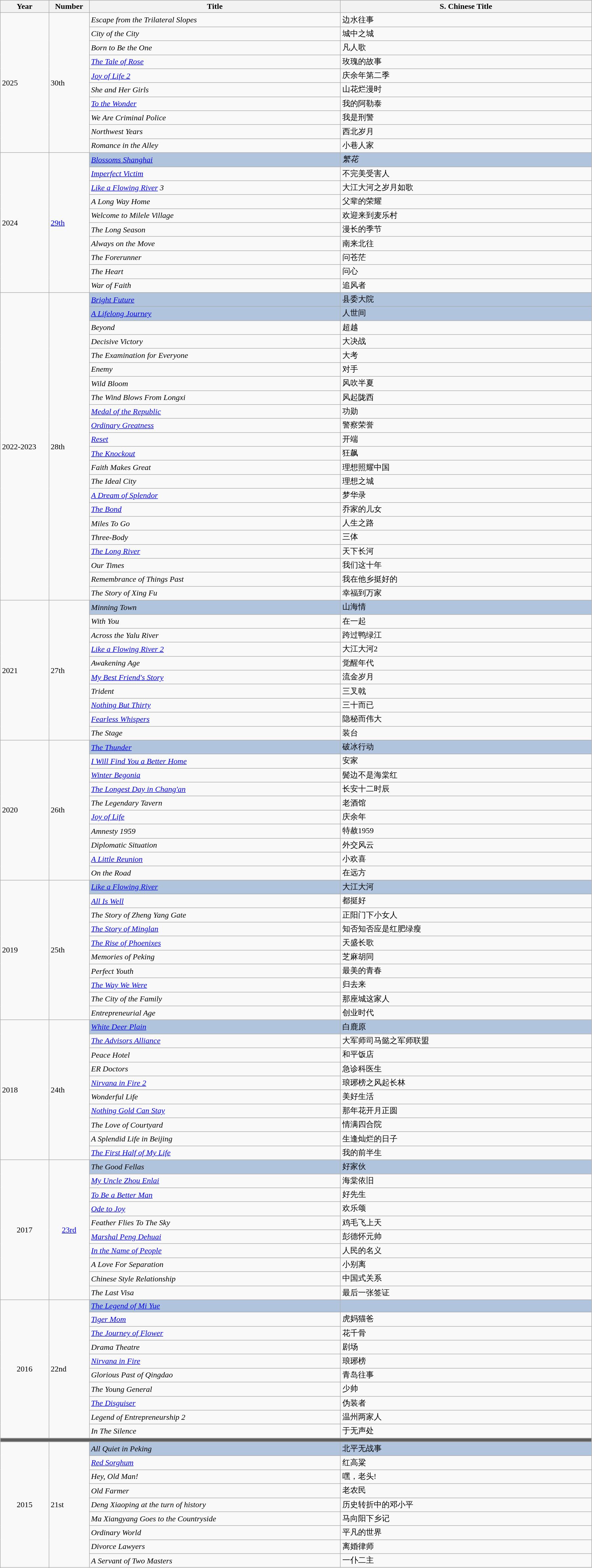<table class="wikitable" width="95%" align="center">
<tr>
<th width="6%">Year</th>
<th width="4%">Number</th>
<th width="31%">Title</th>
<th width="31%">S. Chinese Title</th>
</tr>
<tr>
<td rowspan=10>2025</td>
<td rowspan=10>30th</td>
<td><em>Escape from the Trilateral Slopes</em></td>
<td>边水往事</td>
</tr>
<tr>
<td><em>City of the City</em></td>
<td>城中之城</td>
</tr>
<tr>
<td><em>Born to Be the One</em></td>
<td>凡人歌</td>
</tr>
<tr>
<td><em><a href='#'>The Tale of Rose</a></em></td>
<td>玫瑰的故事</td>
</tr>
<tr>
<td><em><a href='#'>Joy of Life 2</a></em></td>
<td>庆余年第二季</td>
</tr>
<tr>
<td><em>She and Her Girls</em></td>
<td>山花烂漫时</td>
</tr>
<tr>
<td><em><a href='#'>To the Wonder</a></em></td>
<td>我的阿勒泰</td>
</tr>
<tr>
<td><em>We Are Criminal Police</em></td>
<td>我是刑警</td>
</tr>
<tr>
<td><em>Northwest Years</em></td>
<td>西北岁月</td>
</tr>
<tr>
<td><em>Romance in the Alley</em></td>
<td>小巷人家</td>
</tr>
<tr>
<td rowspan=10>2024</td>
<td rowspan=10><a href='#'>29th</a></td>
<td style="background:#B0C4DE;"><em><a href='#'>Blossoms Shanghai</a></em></td>
<td style="background:#B0C4DE;"><em>繁花</em></td>
</tr>
<tr>
<td><em><a href='#'>Imperfect Victim</a></em></td>
<td>不完美受害人</td>
</tr>
<tr>
<td><em><a href='#'>Like a Flowing River</a> 3</em></td>
<td>大江大河之岁月如歌</td>
</tr>
<tr>
<td><em>A Long Way Home</em></td>
<td>父辈的荣耀</td>
</tr>
<tr>
<td><em>Welcome to Milele Village </em></td>
<td>欢迎来到麦乐村</td>
</tr>
<tr>
<td><em>The Long Season</em></td>
<td>漫长的季节</td>
</tr>
<tr>
<td><em>Always on the Move</em></td>
<td>南来北往</td>
</tr>
<tr>
<td><em>The Forerunner</em></td>
<td>问苍茫</td>
</tr>
<tr>
<td><em>The Heart</em></td>
<td>问心</td>
</tr>
<tr>
<td><em>War of Faith</em></td>
<td>追风者</td>
</tr>
<tr>
<td rowspan=22>2022-2023</td>
<td rowspan=22>28th</td>
<td style="background:#B0C4DE;"><em><a href='#'>Bright Future</a></em></td>
<td style="background:#B0C4DE;">县委大院</td>
</tr>
<tr>
<td style="background:#B0C4DE;"><em><a href='#'>A Lifelong Journey</a></em></td>
<td style="background:#B0C4DE;">人世间</td>
</tr>
<tr>
<td><em>Beyond</em></td>
<td>超越</td>
</tr>
<tr>
<td><em>Decisive Victory</em></td>
<td>大决战</td>
</tr>
<tr>
<td><em>The Examination for Everyone</em></td>
<td>大考</td>
</tr>
<tr>
<td><em>Enemy</em></td>
<td>对手</td>
</tr>
<tr>
<td><em>Wild Bloom</em></td>
<td>风吹半夏</td>
</tr>
<tr>
<td><em>The Wind Blows From Longxi</em></td>
<td>风起陇西</td>
</tr>
<tr>
<td><em><a href='#'>Medal of the Republic</a></em></td>
<td>功勋</td>
</tr>
<tr>
<td><em><a href='#'>Ordinary Greatness</a></em></td>
<td>警察荣誉</td>
</tr>
<tr>
<td><em><a href='#'>Reset</a></em></td>
<td>开端</td>
</tr>
<tr>
<td><em><a href='#'>The Knockout</a></em></td>
<td>狂飙</td>
</tr>
<tr>
<td><em>Faith Makes Great</em></td>
<td>理想照耀中国</td>
</tr>
<tr>
<td><em>The Ideal City</em></td>
<td>理想之城</td>
</tr>
<tr>
<td><em><a href='#'>A Dream of Splendor</a></em></td>
<td>梦华录</td>
</tr>
<tr>
<td><em><a href='#'>The Bond</a> </em></td>
<td>乔家的儿女</td>
</tr>
<tr>
<td><em>Miles To Go</em></td>
<td>人生之路</td>
</tr>
<tr>
<td><em>Three-Body</em></td>
<td>三体</td>
</tr>
<tr>
<td><em><a href='#'>The Long River</a></em></td>
<td>天下长河</td>
</tr>
<tr>
<td><em>Our Times</em></td>
<td>我们这十年</td>
</tr>
<tr>
<td><em>Remembrance of Things Past</em></td>
<td>我在他乡挺好的</td>
</tr>
<tr>
<td><em>The Story of Xing Fu</em></td>
<td>幸福到万家</td>
</tr>
<tr>
<td rowspan=10>2021</td>
<td rowspan=10>27th</td>
<td style="background:#B0C4DE;"><em>Minning Town</em></td>
<td style="background:#B0C4DE;">山海情</td>
</tr>
<tr>
<td><em>With You </em></td>
<td>在一起</td>
</tr>
<tr>
<td><em>Across the Yalu River</em></td>
<td>跨过鸭绿江</td>
</tr>
<tr>
<td><em><a href='#'>Like a Flowing River 2</a> </em></td>
<td>大江大河2</td>
</tr>
<tr>
<td><em>Awakening Age</em></td>
<td>觉醒年代</td>
</tr>
<tr>
<td><em><a href='#'>My Best Friend's Story</a></em></td>
<td>流金岁月</td>
</tr>
<tr>
<td><em>Trident	</em></td>
<td>三叉戟</td>
</tr>
<tr>
<td><em><a href='#'>Nothing But Thirty</a></em></td>
<td>三十而已</td>
</tr>
<tr>
<td><em><a href='#'>Fearless Whispers</a></em></td>
<td>隐秘而伟大</td>
</tr>
<tr>
<td><em>The Stage</em></td>
<td>装台</td>
</tr>
<tr>
<td rowspan=10>2020</td>
<td rowspan=10>26th</td>
<td style="background:#B0C4DE;"><em><a href='#'>The Thunder</a></em></td>
<td style="background:#B0C4DE;">破冰行动</td>
</tr>
<tr>
<td><em><a href='#'>I Will Find You a Better Home </a></em></td>
<td>安家</td>
</tr>
<tr>
<td><em><a href='#'>Winter Begonia</a></em></td>
<td>鬓边不是海棠红</td>
</tr>
<tr>
<td><em><a href='#'>The Longest Day in Chang'an  </a></em></td>
<td>长安十二时辰</td>
</tr>
<tr>
<td><em>The Legendary Tavern</em></td>
<td>老酒馆</td>
</tr>
<tr>
<td><em><a href='#'> Joy of Life</a></em></td>
<td>庆余年</td>
</tr>
<tr>
<td><em>Amnesty 1959</em></td>
<td>特赦1959</td>
</tr>
<tr>
<td><em>Diplomatic Situation</em></td>
<td>外交风云</td>
</tr>
<tr>
<td><em><a href='#'>A Little Reunion </a></em></td>
<td>小欢喜</td>
</tr>
<tr>
<td><em>On the Road</em></td>
<td>在远方</td>
</tr>
<tr>
<td rowspan=10>2019</td>
<td rowspan=10>25th</td>
<td style="background:#B0C4DE;"><em><a href='#'>Like a Flowing River</a></em></td>
<td style="background:#B0C4DE;">大江大河</td>
</tr>
<tr>
<td><em><a href='#'>All Is Well</a></em></td>
<td>都挺好</td>
</tr>
<tr>
<td><em>The Story of Zheng Yang Gate</em></td>
<td>正阳门下小女人</td>
</tr>
<tr>
<td><em><a href='#'>The Story of Minglan</a></em></td>
<td>知否知否应是红肥绿瘦</td>
</tr>
<tr>
<td><em><a href='#'>The Rise of Phoenixes</a></em></td>
<td>天盛长歌</td>
</tr>
<tr>
<td><em>Memories of Peking</em></td>
<td>芝麻胡同</td>
</tr>
<tr>
<td><em>Perfect Youth</em></td>
<td>最美的青春</td>
</tr>
<tr>
<td><em><a href='#'>The Way We Were</a></em></td>
<td>归去来</td>
</tr>
<tr>
<td><em>The City of the Family</em></td>
<td>那座城这家人</td>
</tr>
<tr>
<td><em>Entrepreneurial Age</em></td>
<td>创业时代</td>
</tr>
<tr>
<td rowspan=10>2018</td>
<td rowspan=10>24th</td>
<td style="background:#B0C4DE;"><em><a href='#'>White Deer Plain</a></em></td>
<td style="background:#B0C4DE;">白鹿原</td>
</tr>
<tr>
<td><em><a href='#'>The Advisors Alliance</a></em></td>
<td>大军师司马懿之军师联盟</td>
</tr>
<tr>
<td><em>Peace Hotel</em></td>
<td>和平饭店</td>
</tr>
<tr>
<td><em>ER Doctors</em></td>
<td>急诊科医生</td>
</tr>
<tr>
<td><em><a href='#'>Nirvana in Fire 2</a></em></td>
<td>琅琊榜之风起长林</td>
</tr>
<tr>
<td><em>Wonderful Life</em></td>
<td>美好生活</td>
</tr>
<tr>
<td><em><a href='#'>Nothing Gold Can Stay</a></em></td>
<td>那年花开月正圆</td>
</tr>
<tr>
<td><em>The Love of Courtyard</em></td>
<td>情满四合院</td>
</tr>
<tr>
<td><em>A Splendid Life in Beijing</em></td>
<td>生逢灿烂的日子</td>
</tr>
<tr>
<td><em><a href='#'>The First Half of My Life</a></em></td>
<td>我的前半生</td>
</tr>
<tr>
<td rowspan=10 style="text-align:center;">2017</td>
<td rowspan=10 style="text-align:center;"><a href='#'>23rd</a></td>
<td style="background:#B0C4DE;"><em>The Good Fellas</em></td>
<td style="background:#B0C4DE;">好家伙</td>
</tr>
<tr>
<td><em><a href='#'>My Uncle Zhou Enlai</a></em></td>
<td>海棠依旧</td>
</tr>
<tr>
<td><em><a href='#'>To Be a Better Man</a></em></td>
<td>好先生</td>
</tr>
<tr>
<td><em><a href='#'>Ode to Joy</a></em></td>
<td>欢乐颂</td>
</tr>
<tr>
<td><em>Feather Flies To The Sky</em></td>
<td>鸡毛飞上天</td>
</tr>
<tr>
<td><em><a href='#'>Marshal Peng Dehuai</a></em></td>
<td>彭德怀元帅</td>
</tr>
<tr>
<td><em><a href='#'>In the Name of People</a></em></td>
<td>人民的名义</td>
</tr>
<tr>
<td><em>A Love For Separation</em></td>
<td>小别离</td>
</tr>
<tr>
<td><em>Chinese Style Relationship</em></td>
<td>中国式关系</td>
</tr>
<tr>
<td><em>The Last Visa</em></td>
<td>最后一张签证</td>
</tr>
<tr>
<td rowspan="11" style="text-align:center;">2016</td>
<td rowspan="11">22nd</td>
<td style="background:#B0C4DE;"><em><a href='#'>The Legend of Mi Yue</a></em></td>
<td style="background:#B0C4DE;"></td>
</tr>
<tr>
<td><em><a href='#'>Tiger Mom</a></em></td>
<td>虎妈猫爸</td>
</tr>
<tr>
<td><em><a href='#'>The Journey of Flower</a></em></td>
<td>花千骨</td>
</tr>
<tr>
<td><em>Drama Theatre</em></td>
<td>剧场</td>
</tr>
<tr>
<td><em><a href='#'>Nirvana in Fire</a></em></td>
<td>琅琊榜</td>
</tr>
<tr>
<td><em>Glorious Past of Qingdao</em></td>
<td>青岛往事</td>
</tr>
<tr>
<td><em>The Young General</em></td>
<td>少帅</td>
</tr>
<tr>
<td><em><a href='#'>The Disguiser</a></em></td>
<td>伪装者</td>
</tr>
<tr>
<td><em>Legend of Entrepreneurship 2</em></td>
<td>温州两家人</td>
</tr>
<tr>
<td><em>In The Silence</em></td>
<td>于无声处</td>
</tr>
<tr>
</tr>
<tr style = "background:#606060; height: 2pt">
<td colspan = "4"></td>
</tr>
<tr>
<td rowspan="11" style="text-align:center;">2015</td>
<td rowspan="11">21st</td>
<td style="background:#B0C4DE;"><em>All Quiet in Peking</em></td>
<td style="background:#B0C4DE;">北平无战事</td>
</tr>
<tr>
<td><em><a href='#'>Red Sorghum</a></em></td>
<td>红高粱</td>
</tr>
<tr>
<td><em>Hey, Old Man!</em></td>
<td>嘿，老头!</td>
</tr>
<tr>
<td><em>Old Farmer</em></td>
<td>老农民</td>
</tr>
<tr>
<td><em>Deng Xiaoping at the turn of history</em></td>
<td>历史转折中的邓小平</td>
</tr>
<tr>
<td><em>Ma Xiangyang Goes to the Countryside</em></td>
<td>马向阳下乡记</td>
</tr>
<tr>
<td><em>Ordinary World</em></td>
<td>平凡的世界</td>
</tr>
<tr>
<td><em>Divorce Lawyers</em></td>
<td>离婚律师</td>
</tr>
<tr>
<td><em>A Servant of Two Masters</em></td>
<td>一仆二主</td>
</tr>
<tr>
</tr>
</table>
